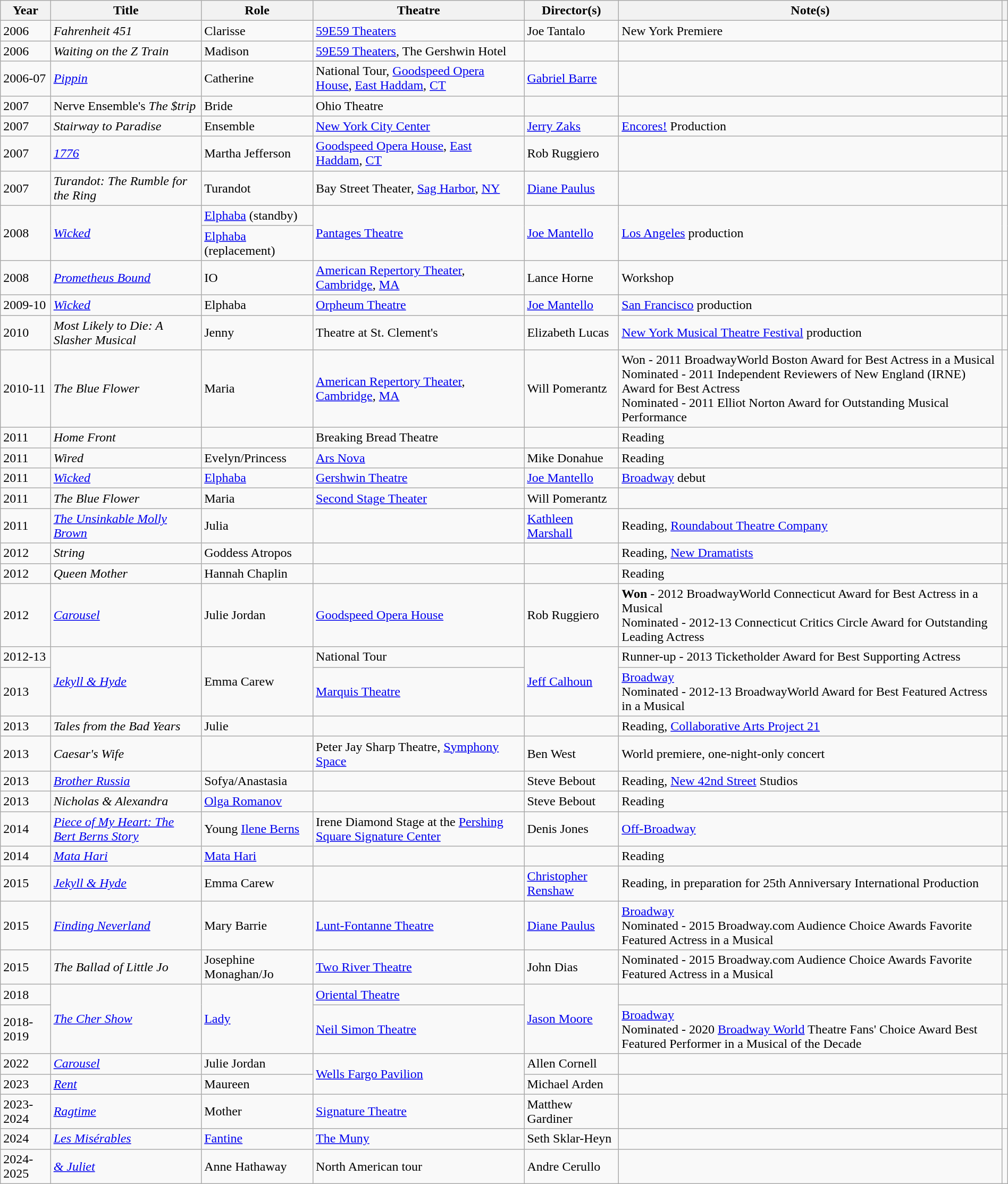<table class="wikitable sortable" style="width:100%">
<tr>
<th>Year</th>
<th>Title</th>
<th>Role</th>
<th>Theatre</th>
<th>Director(s)</th>
<th>Note(s)</th>
<th></th>
</tr>
<tr>
<td>2006</td>
<td><em>Fahrenheit 451</em></td>
<td>Clarisse</td>
<td><a href='#'>59E59 Theaters</a></td>
<td>Joe Tantalo</td>
<td>New York Premiere</td>
<td></td>
</tr>
<tr>
<td>2006</td>
<td><em>Waiting on the Z Train</em></td>
<td>Madison</td>
<td><a href='#'>59E59 Theaters</a>, The Gershwin Hotel</td>
<td></td>
<td></td>
<td></td>
</tr>
<tr>
<td>2006-07</td>
<td><em><a href='#'>Pippin</a></em></td>
<td>Catherine</td>
<td>National Tour, <a href='#'>Goodspeed Opera House</a>, <a href='#'>East Haddam</a>, <a href='#'>CT</a></td>
<td><a href='#'>Gabriel Barre</a></td>
<td></td>
<td></td>
</tr>
<tr>
<td>2007</td>
<td>Nerve Ensemble's <em>The $trip</em></td>
<td>Bride</td>
<td>Ohio Theatre</td>
<td></td>
<td></td>
<td></td>
</tr>
<tr>
<td>2007</td>
<td><em>Stairway to Paradise</em></td>
<td>Ensemble</td>
<td><a href='#'>New York City Center</a></td>
<td><a href='#'>Jerry Zaks</a></td>
<td><a href='#'>Encores!</a> Production</td>
<td></td>
</tr>
<tr>
<td>2007</td>
<td><em><a href='#'>1776</a></em></td>
<td>Martha Jefferson</td>
<td><a href='#'>Goodspeed Opera House</a>, <a href='#'>East Haddam</a>, <a href='#'>CT</a></td>
<td>Rob Ruggiero</td>
<td></td>
<td></td>
</tr>
<tr>
<td>2007</td>
<td><em>Turandot: The Rumble for the Ring</em></td>
<td>Turandot</td>
<td>Bay Street Theater, <a href='#'>Sag Harbor</a>, <a href='#'>NY</a></td>
<td><a href='#'>Diane Paulus</a></td>
<td></td>
<td></td>
</tr>
<tr>
<td rowspan= 2>2008</td>
<td rowspan= 2><em><a href='#'>Wicked</a></em></td>
<td><a href='#'>Elphaba</a> (standby)</td>
<td rowspan= 2><a href='#'>Pantages Theatre</a></td>
<td rowspan= 2><a href='#'>Joe Mantello</a></td>
<td rowspan= 2><a href='#'>Los Angeles</a> production</td>
<td rowspan= 2></td>
</tr>
<tr>
<td><a href='#'>Elphaba</a> (replacement)</td>
</tr>
<tr>
<td>2008</td>
<td><em><a href='#'>Prometheus Bound</a></em></td>
<td>IO</td>
<td><a href='#'>American Repertory Theater</a>, <a href='#'>Cambridge</a>, <a href='#'>MA</a></td>
<td>Lance Horne</td>
<td>Workshop</td>
<td></td>
</tr>
<tr>
<td>2009-10</td>
<td><em><a href='#'>Wicked</a></em></td>
<td>Elphaba</td>
<td><a href='#'>Orpheum Theatre</a></td>
<td><a href='#'>Joe Mantello</a></td>
<td><a href='#'>San Francisco</a> production</td>
<td></td>
</tr>
<tr>
<td>2010</td>
<td><em>Most Likely to Die: A Slasher Musical</em></td>
<td>Jenny</td>
<td>Theatre at St. Clement's</td>
<td>Elizabeth Lucas</td>
<td><a href='#'>New York Musical Theatre Festival</a> production</td>
<td></td>
</tr>
<tr>
<td>2010-11</td>
<td><em>The Blue Flower</em></td>
<td>Maria</td>
<td><a href='#'>American Repertory Theater</a>, <a href='#'>Cambridge</a>, <a href='#'>MA</a></td>
<td>Will Pomerantz</td>
<td>Won - 2011 BroadwayWorld Boston Award for Best Actress in a Musical <br> Nominated - 2011 Independent Reviewers of New England (IRNE) Award for Best Actress <br> Nominated - 2011 Elliot Norton Award for Outstanding Musical Performance</td>
<td></td>
</tr>
<tr>
<td>2011</td>
<td><em>Home Front</em></td>
<td></td>
<td>Breaking Bread Theatre</td>
<td></td>
<td>Reading</td>
<td></td>
</tr>
<tr>
<td>2011</td>
<td><em>Wired</em></td>
<td>Evelyn/Princess</td>
<td><a href='#'>Ars Nova</a></td>
<td>Mike Donahue</td>
<td>Reading</td>
<td></td>
</tr>
<tr>
<td>2011</td>
<td><em><a href='#'>Wicked</a></em></td>
<td><a href='#'>Elphaba</a></td>
<td><a href='#'>Gershwin Theatre</a></td>
<td><a href='#'>Joe Mantello</a></td>
<td><a href='#'>Broadway</a> debut</td>
<td></td>
</tr>
<tr>
<td>2011</td>
<td><em>The Blue Flower</em></td>
<td>Maria</td>
<td><a href='#'>Second Stage Theater</a></td>
<td>Will Pomerantz</td>
<td></td>
<td></td>
</tr>
<tr>
<td>2011</td>
<td><em><a href='#'>The Unsinkable Molly Brown</a></em></td>
<td>Julia</td>
<td></td>
<td><a href='#'>Kathleen Marshall</a></td>
<td>Reading, <a href='#'>Roundabout Theatre Company</a></td>
<td></td>
</tr>
<tr>
<td>2012</td>
<td><em>String</em></td>
<td>Goddess Atropos</td>
<td></td>
<td></td>
<td>Reading, <a href='#'>New Dramatists</a></td>
<td></td>
</tr>
<tr>
<td>2012</td>
<td><em>Queen Mother</em></td>
<td>Hannah Chaplin</td>
<td></td>
<td></td>
<td>Reading</td>
<td></td>
</tr>
<tr>
<td>2012</td>
<td><em><a href='#'>Carousel</a></em></td>
<td>Julie Jordan</td>
<td><a href='#'>Goodspeed Opera House</a></td>
<td>Rob Ruggiero</td>
<td><strong>Won</strong> - 2012 BroadwayWorld Connecticut Award for Best Actress in a Musical <br> Nominated - 2012-13 Connecticut Critics Circle Award for Outstanding Leading Actress</td>
<td></td>
</tr>
<tr>
<td>2012-13</td>
<td rowspan= 2><em><a href='#'>Jekyll & Hyde</a></em></td>
<td rowspan= 2>Emma Carew</td>
<td>National Tour</td>
<td rowspan= 2><a href='#'>Jeff Calhoun</a></td>
<td>Runner-up - 2013 Ticketholder Award for Best Supporting Actress</td>
<td></td>
</tr>
<tr>
<td>2013</td>
<td><a href='#'>Marquis Theatre</a></td>
<td><a href='#'>Broadway</a> <br> Nominated - 2012-13 BroadwayWorld Award for Best Featured Actress in a Musical</td>
<td></td>
</tr>
<tr>
<td>2013</td>
<td><em>Tales from the Bad Years</em></td>
<td>Julie</td>
<td></td>
<td></td>
<td>Reading, <a href='#'>Collaborative Arts Project 21</a></td>
<td></td>
</tr>
<tr>
<td>2013</td>
<td><em>Caesar's Wife</em></td>
<td></td>
<td>Peter Jay Sharp Theatre, <a href='#'>Symphony Space</a></td>
<td>Ben West</td>
<td>World premiere, one-night-only concert</td>
<td></td>
</tr>
<tr>
<td>2013</td>
<td><em><a href='#'>Brother Russia</a></em></td>
<td>Sofya/Anastasia</td>
<td></td>
<td>Steve Bebout</td>
<td>Reading, <a href='#'>New 42nd Street</a> Studios</td>
<td></td>
</tr>
<tr>
<td>2013</td>
<td><em>Nicholas & Alexandra</em></td>
<td><a href='#'>Olga Romanov</a></td>
<td></td>
<td>Steve Bebout</td>
<td>Reading</td>
<td></td>
</tr>
<tr>
<td>2014</td>
<td><em><a href='#'>Piece of My Heart: The Bert Berns Story</a></em></td>
<td>Young <a href='#'>Ilene Berns</a></td>
<td>Irene Diamond Stage at the <a href='#'>Pershing Square Signature Center</a></td>
<td>Denis Jones</td>
<td><a href='#'>Off-Broadway</a></td>
<td></td>
</tr>
<tr>
<td>2014</td>
<td><em><a href='#'>Mata Hari</a></em></td>
<td><a href='#'>Mata Hari</a></td>
<td></td>
<td></td>
<td>Reading</td>
<td></td>
</tr>
<tr>
<td>2015</td>
<td><em><a href='#'>Jekyll & Hyde</a></em></td>
<td>Emma Carew</td>
<td></td>
<td><a href='#'>Christopher Renshaw</a></td>
<td>Reading, in preparation for 25th Anniversary International Production</td>
<td></td>
</tr>
<tr>
<td>2015</td>
<td><em><a href='#'>Finding Neverland</a></em></td>
<td>Mary Barrie</td>
<td><a href='#'>Lunt-Fontanne Theatre</a></td>
<td><a href='#'>Diane Paulus</a></td>
<td><a href='#'>Broadway</a> <br> Nominated - 2015 Broadway.com Audience Choice Awards Favorite Featured Actress in a Musical</td>
<td></td>
</tr>
<tr>
<td>2015</td>
<td><em>The Ballad of Little Jo</em></td>
<td>Josephine Monaghan/Jo</td>
<td><a href='#'>Two River Theatre</a></td>
<td>John Dias</td>
<td>Nominated - 2015 Broadway.com Audience Choice Awards Favorite Featured Actress in a Musical</td>
<td></td>
</tr>
<tr>
<td>2018</td>
<td rowspan= 2><em><a href='#'>The Cher Show</a></em></td>
<td rowspan= 2><a href='#'>Lady</a></td>
<td><a href='#'>Oriental Theatre</a></td>
<td rowspan= 2><a href='#'>Jason Moore</a></td>
<td></td>
<td rowspan=2></td>
</tr>
<tr>
<td>2018-2019</td>
<td><a href='#'>Neil Simon Theatre</a></td>
<td><a href='#'>Broadway</a> <br> Nominated - 2020 <a href='#'>Broadway World</a> Theatre Fans' Choice Award Best Featured Performer in a Musical of the Decade</td>
</tr>
<tr>
<td>2022</td>
<td><a href='#'><em>Carousel</em></a></td>
<td>Julie Jordan</td>
<td rowspan=2><a href='#'>Wells Fargo Pavilion</a></td>
<td>Allen Cornell</td>
<td></td>
<td rowspan=2></td>
</tr>
<tr>
<td>2023</td>
<td><a href='#'><em>Rent</em></a></td>
<td>Maureen</td>
<td>Michael Arden</td>
<td></td>
</tr>
<tr>
<td>2023-2024</td>
<td><em><a href='#'>Ragtime</a></em></td>
<td>Mother</td>
<td><a href='#'>Signature Theatre</a></td>
<td>Matthew Gardiner</td>
<td></td>
<td></td>
</tr>
<tr>
<td>2024</td>
<td><em><a href='#'>Les Misérables</a></em></td>
<td><a href='#'>Fantine</a></td>
<td><a href='#'>The Muny</a></td>
<td>Seth Sklar-Heyn</td>
<td></td>
<td rowspan=2></td>
</tr>
<tr>
<td>2024-2025</td>
<td><em><a href='#'>& Juliet</a></em></td>
<td>Anne Hathaway</td>
<td>North American tour</td>
<td>Andre Cerullo</td>
<td></td>
</tr>
</table>
